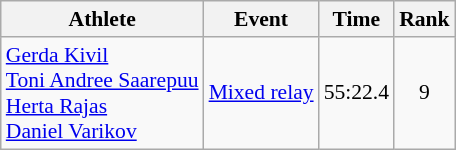<table class="wikitable" style="font-size:90%">
<tr>
<th>Athlete</th>
<th>Event</th>
<th>Time</th>
<th>Rank</th>
</tr>
<tr align=center>
<td align=left><a href='#'>Gerda Kivil</a><br><a href='#'>Toni Andree Saarepuu</a><br><a href='#'>Herta Rajas</a><br><a href='#'>Daniel Varikov</a></td>
<td align=left><a href='#'>Mixed relay</a></td>
<td>55:22.4</td>
<td>9</td>
</tr>
</table>
